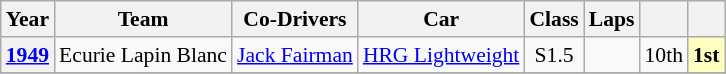<table class="wikitable" style="text-align:center; font-size:90%">
<tr>
<th>Year</th>
<th>Team</th>
<th>Co-Drivers</th>
<th>Car</th>
<th>Class</th>
<th>Laps</th>
<th></th>
<th></th>
</tr>
<tr>
<th><a href='#'>1949</a></th>
<td align="left">Ecurie Lapin Blanc</td>
<td align="left"> <a href='#'>Jack Fairman</a></td>
<td align="left"><a href='#'>HRG Lightweight</a></td>
<td>S1.5</td>
<td></td>
<td>10th</td>
<td style="background:#ffffbf;"><strong>1st</strong></td>
</tr>
<tr>
</tr>
</table>
